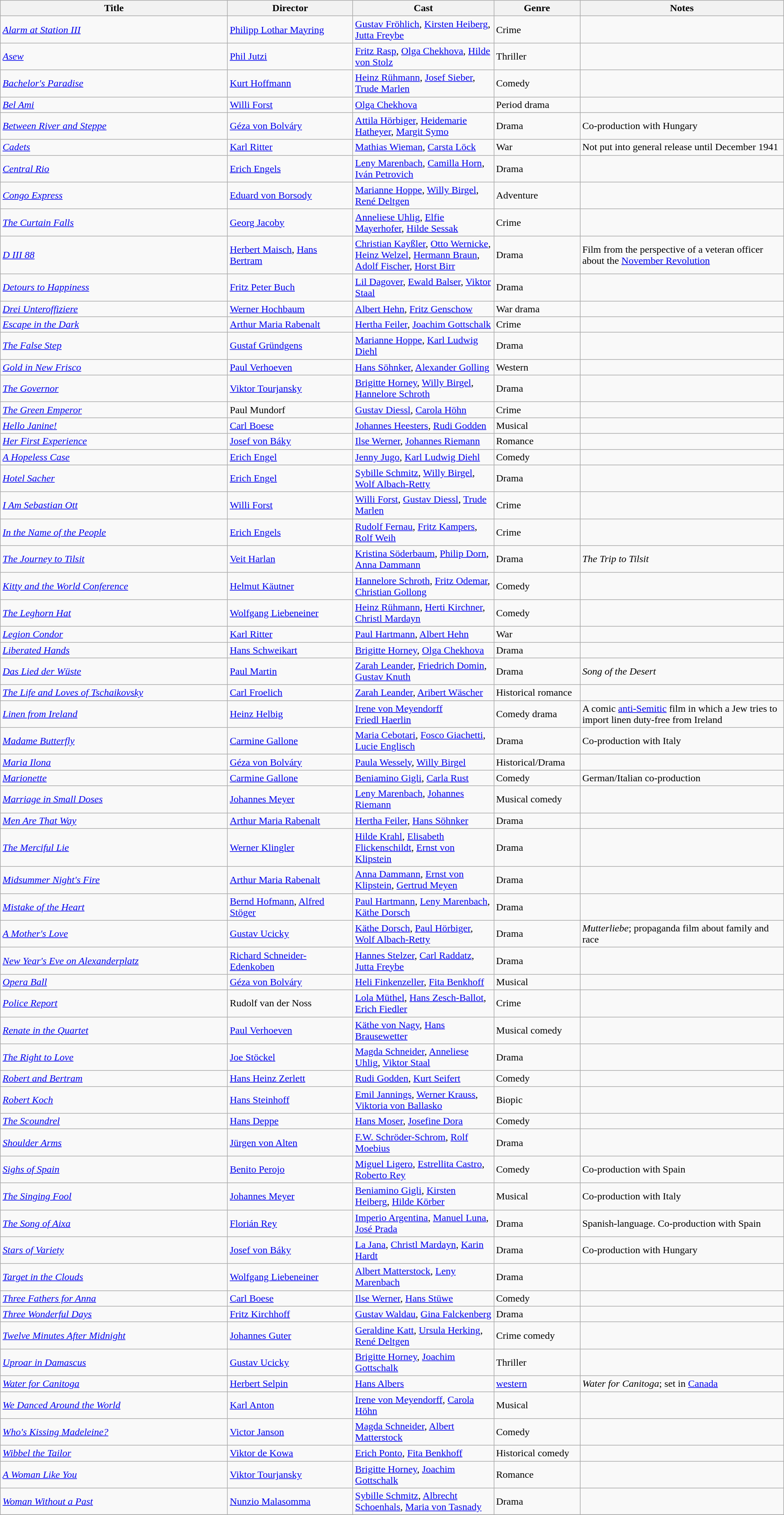<table class="wikitable" width= "100%">
<tr>
<th width=29%>Title</th>
<th width=16%>Director</th>
<th width=18%>Cast</th>
<th width=11%>Genre</th>
<th width=26%>Notes</th>
</tr>
<tr>
<td><em><a href='#'>Alarm at Station III</a></em></td>
<td><a href='#'>Philipp Lothar Mayring</a></td>
<td><a href='#'>Gustav Fröhlich</a>, <a href='#'>Kirsten Heiberg</a>, <a href='#'>Jutta Freybe</a></td>
<td>Crime</td>
<td></td>
</tr>
<tr>
<td><em><a href='#'>Asew</a></em></td>
<td><a href='#'>Phil Jutzi</a></td>
<td><a href='#'>Fritz Rasp</a>, <a href='#'>Olga Chekhova</a>, <a href='#'>Hilde von Stolz</a></td>
<td>Thriller</td>
<td></td>
</tr>
<tr>
<td><em><a href='#'>Bachelor's Paradise</a></em></td>
<td><a href='#'>Kurt Hoffmann</a></td>
<td><a href='#'>Heinz Rühmann</a>, <a href='#'>Josef Sieber</a>, <a href='#'>Trude Marlen</a></td>
<td>Comedy</td>
<td></td>
</tr>
<tr>
<td><em><a href='#'>Bel Ami</a></em></td>
<td><a href='#'>Willi Forst</a></td>
<td><a href='#'>Olga Chekhova</a></td>
<td>Period drama</td>
<td></td>
</tr>
<tr>
<td><em><a href='#'>Between River and Steppe</a></em></td>
<td><a href='#'>Géza von Bolváry</a></td>
<td><a href='#'>Attila Hörbiger</a>, <a href='#'>Heidemarie Hatheyer</a>, <a href='#'>Margit Symo</a></td>
<td>Drama</td>
<td>Co-production with Hungary</td>
</tr>
<tr>
<td><em><a href='#'>Cadets</a></em></td>
<td><a href='#'>Karl Ritter</a></td>
<td><a href='#'>Mathias Wieman</a>, <a href='#'>Carsta Löck</a></td>
<td>War</td>
<td>Not put into general release until December 1941</td>
</tr>
<tr>
<td><em><a href='#'>Central Rio</a></em></td>
<td><a href='#'>Erich Engels</a></td>
<td><a href='#'>Leny Marenbach</a>, <a href='#'>Camilla Horn</a>, <a href='#'>Iván Petrovich</a></td>
<td>Drama</td>
<td></td>
</tr>
<tr>
<td><em><a href='#'>Congo Express</a></em></td>
<td><a href='#'>Eduard von Borsody</a></td>
<td><a href='#'>Marianne Hoppe</a>, <a href='#'>Willy Birgel</a>, <a href='#'>René Deltgen</a></td>
<td>Adventure</td>
<td></td>
</tr>
<tr>
<td><em><a href='#'>The Curtain Falls</a></em></td>
<td><a href='#'>Georg Jacoby</a></td>
<td><a href='#'>Anneliese Uhlig</a>, <a href='#'>Elfie Mayerhofer</a>, <a href='#'>Hilde Sessak</a></td>
<td>Crime</td>
<td></td>
</tr>
<tr>
<td><em><a href='#'>D III 88</a></em></td>
<td><a href='#'>Herbert Maisch</a>, <a href='#'>Hans Bertram</a></td>
<td><a href='#'>Christian Kayßler</a>, <a href='#'>Otto Wernicke</a>, <a href='#'>Heinz Welzel</a>, <a href='#'>Hermann Braun</a>, <a href='#'>Adolf Fischer</a>, <a href='#'>Horst Birr</a></td>
<td>Drama</td>
<td>Film from the perspective of a veteran officer about the <a href='#'>November Revolution</a></td>
</tr>
<tr>
<td><em><a href='#'>Detours to Happiness</a></em></td>
<td><a href='#'>Fritz Peter Buch</a></td>
<td><a href='#'>Lil Dagover</a>, <a href='#'>Ewald Balser</a>, <a href='#'>Viktor Staal</a></td>
<td>Drama</td>
<td></td>
</tr>
<tr>
<td><em><a href='#'>Drei Unteroffiziere</a></em></td>
<td><a href='#'>Werner Hochbaum</a></td>
<td><a href='#'>Albert Hehn</a>, <a href='#'>Fritz Genschow</a></td>
<td>War drama</td>
<td></td>
</tr>
<tr>
<td><em><a href='#'>Escape in the Dark</a></em></td>
<td><a href='#'>Arthur Maria Rabenalt</a></td>
<td><a href='#'>Hertha Feiler</a>, <a href='#'>Joachim Gottschalk</a></td>
<td>Crime</td>
<td></td>
</tr>
<tr>
<td><em><a href='#'>The False Step</a></em></td>
<td><a href='#'>Gustaf Gründgens</a></td>
<td><a href='#'>Marianne Hoppe</a>, <a href='#'>Karl Ludwig Diehl</a></td>
<td>Drama</td>
<td></td>
</tr>
<tr>
<td><em><a href='#'>Gold in New Frisco</a></em></td>
<td><a href='#'>Paul Verhoeven</a></td>
<td><a href='#'>Hans Söhnker</a>, <a href='#'>Alexander Golling</a></td>
<td>Western</td>
<td></td>
</tr>
<tr>
<td><em><a href='#'>The Governor</a></em></td>
<td><a href='#'>Viktor Tourjansky</a></td>
<td><a href='#'>Brigitte Horney</a>, <a href='#'>Willy Birgel</a>, <a href='#'>Hannelore Schroth</a></td>
<td>Drama</td>
<td></td>
</tr>
<tr>
<td><em><a href='#'>The Green Emperor</a></em></td>
<td>Paul Mundorf</td>
<td><a href='#'>Gustav Diessl</a>, <a href='#'>Carola Höhn</a></td>
<td>Crime</td>
<td></td>
</tr>
<tr>
<td><em><a href='#'>Hello Janine!</a></em></td>
<td><a href='#'>Carl Boese</a></td>
<td><a href='#'>Johannes Heesters</a>, <a href='#'>Rudi Godden</a></td>
<td>Musical</td>
<td></td>
</tr>
<tr>
<td><em><a href='#'>Her First Experience</a></em></td>
<td><a href='#'>Josef von Báky</a></td>
<td><a href='#'>Ilse Werner</a>, <a href='#'>Johannes Riemann</a></td>
<td>Romance</td>
<td></td>
</tr>
<tr>
<td><em><a href='#'>A Hopeless Case</a></em></td>
<td><a href='#'>Erich Engel</a></td>
<td><a href='#'>Jenny Jugo</a>, <a href='#'>Karl Ludwig Diehl</a></td>
<td>Comedy</td>
<td></td>
</tr>
<tr>
<td><em><a href='#'>Hotel Sacher</a></em></td>
<td><a href='#'>Erich Engel</a></td>
<td><a href='#'>Sybille Schmitz</a>, <a href='#'>Willy Birgel</a>, <a href='#'>Wolf Albach-Retty</a></td>
<td>Drama</td>
<td></td>
</tr>
<tr>
<td><em><a href='#'>I Am Sebastian Ott</a></em></td>
<td><a href='#'>Willi Forst</a></td>
<td><a href='#'>Willi Forst</a>, <a href='#'>Gustav Diessl</a>, <a href='#'>Trude Marlen</a></td>
<td>Crime</td>
<td></td>
</tr>
<tr>
<td><em><a href='#'>In the Name of the People</a></em></td>
<td><a href='#'>Erich Engels</a></td>
<td><a href='#'>Rudolf Fernau</a>, <a href='#'>Fritz Kampers</a>, <a href='#'>Rolf Weih</a></td>
<td>Crime</td>
<td></td>
</tr>
<tr>
<td><em><a href='#'>The Journey to Tilsit</a></em></td>
<td><a href='#'>Veit Harlan</a></td>
<td><a href='#'>Kristina Söderbaum</a>, <a href='#'>Philip Dorn</a>, <a href='#'>Anna Dammann</a></td>
<td>Drama</td>
<td> <em>The Trip to Tilsit</em></td>
</tr>
<tr>
<td><em><a href='#'>Kitty and the World Conference</a></em></td>
<td><a href='#'>Helmut Käutner</a></td>
<td><a href='#'>Hannelore Schroth</a>, <a href='#'>Fritz Odemar</a>, <a href='#'>Christian Gollong</a></td>
<td>Comedy</td>
</tr>
<tr>
<td><em><a href='#'>The Leghorn Hat</a></em></td>
<td><a href='#'>Wolfgang Liebeneiner</a></td>
<td><a href='#'>Heinz Rühmann</a>, <a href='#'>Herti Kirchner</a>, <a href='#'>Christl Mardayn</a></td>
<td>Comedy</td>
<td></td>
</tr>
<tr>
<td><em><a href='#'>Legion Condor</a></em></td>
<td><a href='#'>Karl Ritter</a></td>
<td><a href='#'>Paul Hartmann</a>, <a href='#'>Albert Hehn</a></td>
<td>War</td>
<td></td>
</tr>
<tr>
<td><em><a href='#'>Liberated Hands</a></em></td>
<td><a href='#'>Hans Schweikart</a></td>
<td><a href='#'>Brigitte Horney</a>, <a href='#'>Olga Chekhova</a></td>
<td>Drama</td>
<td></td>
</tr>
<tr>
<td><em><a href='#'>Das Lied der Wüste</a></em></td>
<td><a href='#'>Paul Martin</a></td>
<td><a href='#'>Zarah Leander</a>, <a href='#'>Friedrich Domin</a>, <a href='#'>Gustav Knuth</a></td>
<td>Drama</td>
<td><em>Song of the Desert</em></td>
</tr>
<tr>
<td><em><a href='#'>The Life and Loves of Tschaikovsky</a></em></td>
<td><a href='#'>Carl Froelich</a></td>
<td><a href='#'>Zarah Leander</a>, <a href='#'>Aribert Wäscher</a></td>
<td>Historical romance</td>
<td></td>
</tr>
<tr>
<td><em><a href='#'>Linen from Ireland</a></em></td>
<td><a href='#'>Heinz Helbig</a></td>
<td><a href='#'>Irene von Meyendorff</a> <br> <a href='#'>Friedl Haerlin</a></td>
<td>Comedy drama</td>
<td>A comic <a href='#'>anti-Semitic</a> film in which a Jew tries to import linen duty-free from Ireland</td>
</tr>
<tr>
<td><em><a href='#'>Madame Butterfly</a></em></td>
<td><a href='#'>Carmine Gallone</a></td>
<td><a href='#'>Maria Cebotari</a>, <a href='#'>Fosco Giachetti</a>, <a href='#'>Lucie Englisch</a></td>
<td>Drama</td>
<td>Co-production with Italy</td>
</tr>
<tr>
<td><em><a href='#'>Maria Ilona</a></em></td>
<td><a href='#'>Géza von Bolváry</a></td>
<td><a href='#'>Paula Wessely</a>, <a href='#'>Willy Birgel</a></td>
<td>Historical/Drama</td>
<td></td>
</tr>
<tr>
<td><em><a href='#'>Marionette</a></em></td>
<td><a href='#'>Carmine Gallone</a></td>
<td><a href='#'>Beniamino Gigli</a>, <a href='#'>Carla Rust</a></td>
<td>Comedy</td>
<td>German/Italian co-production</td>
</tr>
<tr>
<td><em><a href='#'>Marriage in Small Doses</a></em></td>
<td><a href='#'>Johannes Meyer</a></td>
<td><a href='#'>Leny Marenbach</a>, <a href='#'>Johannes Riemann</a></td>
<td>Musical comedy</td>
<td></td>
</tr>
<tr>
<td><em><a href='#'>Men Are That Way</a></em></td>
<td><a href='#'>Arthur Maria Rabenalt</a></td>
<td><a href='#'>Hertha Feiler</a>, <a href='#'>Hans Söhnker</a></td>
<td>Drama</td>
<td></td>
</tr>
<tr>
<td><em><a href='#'>The Merciful Lie</a></em></td>
<td><a href='#'>Werner Klingler</a></td>
<td><a href='#'>Hilde Krahl</a>, <a href='#'>Elisabeth Flickenschildt</a>, <a href='#'>Ernst von Klipstein</a></td>
<td>Drama</td>
<td></td>
</tr>
<tr>
<td><em><a href='#'>Midsummer Night's Fire</a></em></td>
<td><a href='#'>Arthur Maria Rabenalt</a></td>
<td><a href='#'>Anna Dammann</a>, <a href='#'>Ernst von Klipstein</a>, <a href='#'>Gertrud Meyen</a></td>
<td>Drama</td>
<td></td>
</tr>
<tr>
<td><em><a href='#'>Mistake of the Heart</a></em></td>
<td><a href='#'>Bernd Hofmann</a>, <a href='#'>Alfred Stöger</a></td>
<td><a href='#'>Paul Hartmann</a>, <a href='#'>Leny Marenbach</a>, <a href='#'>Käthe Dorsch</a></td>
<td>Drama</td>
<td></td>
</tr>
<tr>
<td><em><a href='#'>A Mother's Love</a></em></td>
<td><a href='#'>Gustav Ucicky</a></td>
<td><a href='#'>Käthe Dorsch</a>, <a href='#'>Paul Hörbiger</a>, <a href='#'>Wolf Albach-Retty</a></td>
<td>Drama</td>
<td><em>Mutterliebe</em>; propaganda film about family and race</td>
</tr>
<tr>
<td><em><a href='#'>New Year's Eve on Alexanderplatz</a></em></td>
<td><a href='#'>Richard Schneider-Edenkoben</a></td>
<td><a href='#'>Hannes Stelzer</a>, <a href='#'>Carl Raddatz</a>, <a href='#'>Jutta Freybe</a></td>
<td>Drama</td>
<td></td>
</tr>
<tr>
<td><em><a href='#'>Opera Ball</a></em></td>
<td><a href='#'>Géza von Bolváry</a></td>
<td><a href='#'>Heli Finkenzeller</a>, <a href='#'>Fita Benkhoff</a></td>
<td>Musical</td>
<td></td>
</tr>
<tr>
<td><em><a href='#'>Police Report</a></em></td>
<td>Rudolf van der Noss</td>
<td><a href='#'>Lola Müthel</a>, <a href='#'>Hans Zesch-Ballot</a>, <a href='#'>Erich Fiedler</a></td>
<td>Crime</td>
<td></td>
</tr>
<tr>
<td><em><a href='#'>Renate in the Quartet</a></em></td>
<td><a href='#'>Paul Verhoeven</a></td>
<td><a href='#'>Käthe von Nagy</a>, <a href='#'>Hans Brausewetter</a></td>
<td>Musical comedy</td>
<td></td>
</tr>
<tr>
<td><em><a href='#'>The Right to Love</a></em></td>
<td><a href='#'>Joe Stöckel</a></td>
<td><a href='#'>Magda Schneider</a>, <a href='#'>Anneliese Uhlig</a>, <a href='#'>Viktor Staal</a></td>
<td>Drama</td>
<td></td>
</tr>
<tr>
<td><em><a href='#'>Robert and Bertram</a></em></td>
<td><a href='#'>Hans Heinz Zerlett</a></td>
<td><a href='#'>Rudi Godden</a>, <a href='#'>Kurt Seifert</a></td>
<td>Comedy</td>
<td></td>
</tr>
<tr>
<td><em><a href='#'>Robert Koch</a></em></td>
<td><a href='#'>Hans Steinhoff</a></td>
<td><a href='#'>Emil Jannings</a>, <a href='#'>Werner Krauss</a>, <a href='#'>Viktoria von Ballasko</a></td>
<td>Biopic</td>
<td></td>
</tr>
<tr>
<td><em><a href='#'>The Scoundrel</a></em></td>
<td><a href='#'>Hans Deppe</a></td>
<td><a href='#'>Hans Moser</a>, <a href='#'>Josefine Dora</a></td>
<td>Comedy</td>
<td></td>
</tr>
<tr>
<td><em><a href='#'>Shoulder Arms</a></em></td>
<td><a href='#'>Jürgen von Alten</a></td>
<td><a href='#'>F.W. Schröder-Schrom</a>, <a href='#'>Rolf Moebius</a></td>
<td>Drama</td>
<td></td>
</tr>
<tr>
<td><em><a href='#'>Sighs of Spain</a></em></td>
<td><a href='#'>Benito Perojo</a></td>
<td><a href='#'>Miguel Ligero</a>, <a href='#'>Estrellita Castro</a>, <a href='#'>Roberto Rey</a></td>
<td>Comedy</td>
<td>Co-production with Spain</td>
</tr>
<tr>
<td><em><a href='#'>The Singing Fool</a></em></td>
<td><a href='#'>Johannes Meyer</a></td>
<td><a href='#'>Beniamino Gigli</a>, <a href='#'>Kirsten Heiberg</a>, <a href='#'>Hilde Körber</a></td>
<td>Musical</td>
<td>Co-production with Italy</td>
</tr>
<tr>
<td><em><a href='#'>The Song of Aixa</a></em></td>
<td><a href='#'>Florián Rey</a></td>
<td><a href='#'>Imperio Argentina</a>, <a href='#'>Manuel Luna</a>, <a href='#'>José Prada</a></td>
<td>Drama</td>
<td>Spanish-language. Co-production with Spain</td>
</tr>
<tr>
<td><em><a href='#'>Stars of Variety</a></em></td>
<td><a href='#'>Josef von Báky</a></td>
<td><a href='#'>La Jana</a>, <a href='#'>Christl Mardayn</a>, <a href='#'>Karin Hardt</a></td>
<td>Drama</td>
<td>Co-production with Hungary</td>
</tr>
<tr>
<td><em><a href='#'>Target in the Clouds</a></em></td>
<td><a href='#'>Wolfgang Liebeneiner</a></td>
<td><a href='#'>Albert Matterstock</a>, <a href='#'>Leny Marenbach</a></td>
<td>Drama</td>
<td></td>
</tr>
<tr>
<td><em><a href='#'>Three Fathers for Anna</a></em></td>
<td><a href='#'>Carl Boese</a></td>
<td><a href='#'>Ilse Werner</a>, <a href='#'>Hans Stüwe</a></td>
<td>Comedy</td>
<td></td>
</tr>
<tr>
<td><em><a href='#'>Three Wonderful Days</a></em></td>
<td><a href='#'>Fritz Kirchhoff</a></td>
<td><a href='#'>Gustav Waldau</a>, <a href='#'>Gina Falckenberg</a></td>
<td>Drama</td>
<td></td>
</tr>
<tr>
<td><em><a href='#'>Twelve Minutes After Midnight</a></em></td>
<td><a href='#'>Johannes Guter</a></td>
<td><a href='#'>Geraldine Katt</a>, <a href='#'>Ursula Herking</a>, <a href='#'>René Deltgen</a></td>
<td>Crime comedy</td>
<td></td>
</tr>
<tr>
<td><em><a href='#'>Uproar in Damascus</a></em></td>
<td><a href='#'>Gustav Ucicky</a></td>
<td><a href='#'>Brigitte Horney</a>, <a href='#'>Joachim Gottschalk</a></td>
<td>Thriller</td>
<td></td>
</tr>
<tr>
<td><em><a href='#'>Water for Canitoga</a></em></td>
<td><a href='#'>Herbert Selpin</a></td>
<td><a href='#'>Hans Albers</a></td>
<td><a href='#'>western</a></td>
<td><em>Water for Canitoga</em>; set in <a href='#'>Canada</a></td>
</tr>
<tr>
<td><em><a href='#'>We Danced Around the World</a></em></td>
<td><a href='#'>Karl Anton</a></td>
<td><a href='#'>Irene von Meyendorff</a>, <a href='#'>Carola Höhn</a></td>
<td>Musical</td>
<td></td>
</tr>
<tr>
<td><em><a href='#'>Who's Kissing Madeleine?</a></em></td>
<td><a href='#'>Victor Janson</a></td>
<td><a href='#'>Magda Schneider</a>, <a href='#'>Albert Matterstock</a></td>
<td>Comedy</td>
<td></td>
</tr>
<tr>
<td><em><a href='#'>Wibbel the Tailor</a></em></td>
<td><a href='#'>Viktor de Kowa</a></td>
<td><a href='#'>Erich Ponto</a>, <a href='#'>Fita Benkhoff</a></td>
<td>Historical comedy</td>
<td></td>
</tr>
<tr>
<td><em><a href='#'>A Woman Like You</a></em></td>
<td><a href='#'>Viktor Tourjansky</a></td>
<td><a href='#'>Brigitte Horney</a>, <a href='#'>Joachim Gottschalk</a></td>
<td>Romance</td>
<td></td>
</tr>
<tr>
<td><em><a href='#'>Woman Without a Past</a></em></td>
<td><a href='#'>Nunzio Malasomma</a></td>
<td><a href='#'>Sybille Schmitz</a>, <a href='#'>Albrecht Schoenhals</a>, <a href='#'>Maria von Tasnady</a></td>
<td>Drama</td>
<td></td>
</tr>
<tr>
</tr>
</table>
